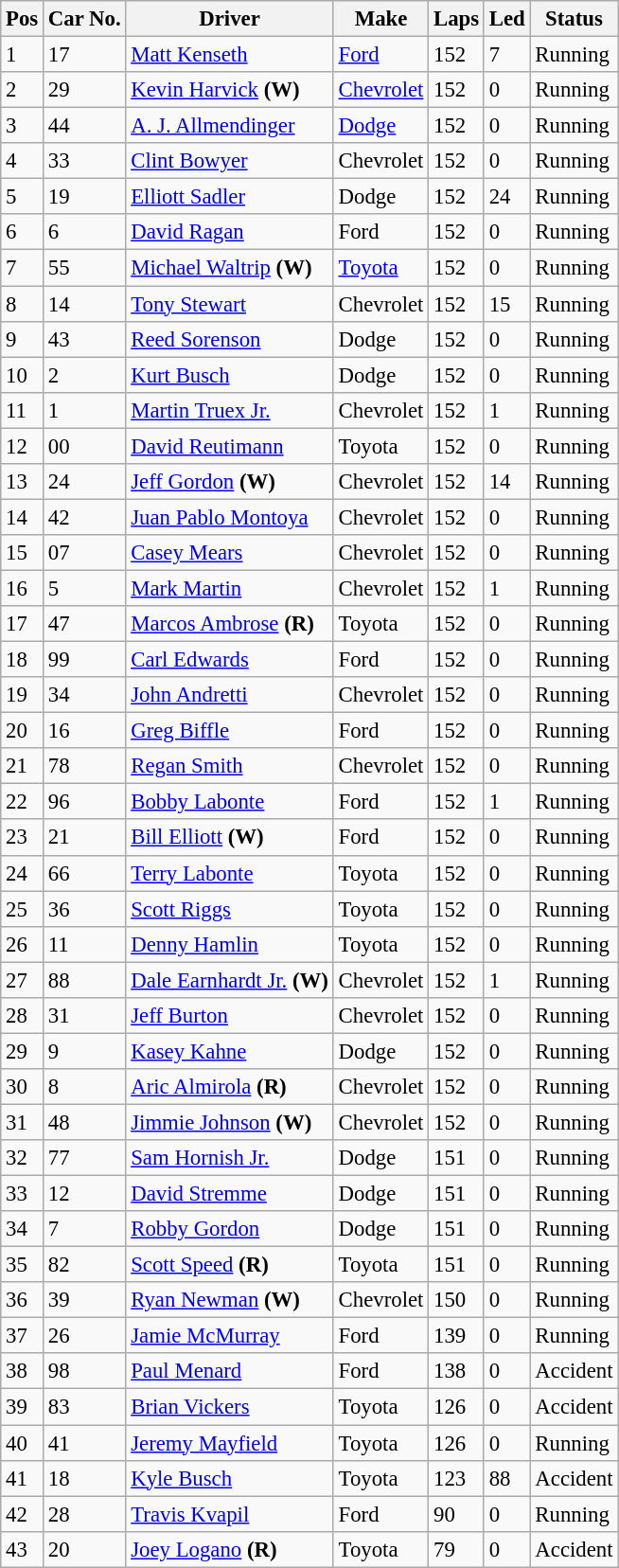<table class="wikitable" style="font-size:95%">
<tr>
<th>Pos</th>
<th>Car No.</th>
<th>Driver</th>
<th>Make</th>
<th>Laps</th>
<th>Led</th>
<th>Status</th>
</tr>
<tr>
<td>1</td>
<td>17</td>
<td><a href='#'>Matt Kenseth</a></td>
<td><a href='#'>Ford</a></td>
<td>152</td>
<td>7</td>
<td>Running</td>
</tr>
<tr>
<td>2</td>
<td>29</td>
<td><a href='#'>Kevin Harvick</a> <strong>(W)</strong></td>
<td><a href='#'>Chevrolet</a></td>
<td>152</td>
<td>0</td>
<td>Running</td>
</tr>
<tr>
<td>3</td>
<td>44</td>
<td><a href='#'>A. J. Allmendinger</a></td>
<td><a href='#'>Dodge</a></td>
<td>152</td>
<td>0</td>
<td>Running</td>
</tr>
<tr>
<td>4</td>
<td>33</td>
<td><a href='#'>Clint Bowyer</a></td>
<td>Chevrolet</td>
<td>152</td>
<td>0</td>
<td>Running</td>
</tr>
<tr>
<td>5</td>
<td>19</td>
<td><a href='#'>Elliott Sadler</a></td>
<td>Dodge</td>
<td>152</td>
<td>24</td>
<td>Running</td>
</tr>
<tr>
<td>6</td>
<td>6</td>
<td><a href='#'>David Ragan</a></td>
<td>Ford</td>
<td>152</td>
<td>0</td>
<td>Running</td>
</tr>
<tr>
<td>7</td>
<td>55</td>
<td><a href='#'>Michael Waltrip</a> <strong>(W)</strong></td>
<td><a href='#'>Toyota</a></td>
<td>152</td>
<td>0</td>
<td>Running</td>
</tr>
<tr>
<td>8</td>
<td>14</td>
<td><a href='#'>Tony Stewart</a></td>
<td>Chevrolet</td>
<td>152</td>
<td>15</td>
<td>Running</td>
</tr>
<tr>
<td>9</td>
<td>43</td>
<td><a href='#'>Reed Sorenson</a></td>
<td>Dodge</td>
<td>152</td>
<td>0</td>
<td>Running</td>
</tr>
<tr>
<td>10</td>
<td>2</td>
<td><a href='#'>Kurt Busch</a></td>
<td>Dodge</td>
<td>152</td>
<td>0</td>
<td>Running</td>
</tr>
<tr>
<td>11</td>
<td>1</td>
<td><a href='#'>Martin Truex Jr.</a></td>
<td>Chevrolet</td>
<td>152</td>
<td>1</td>
<td>Running</td>
</tr>
<tr>
<td>12</td>
<td>00</td>
<td><a href='#'>David Reutimann</a></td>
<td>Toyota</td>
<td>152</td>
<td>0</td>
<td>Running</td>
</tr>
<tr>
<td>13</td>
<td>24</td>
<td><a href='#'>Jeff Gordon</a> <strong>(W)</strong></td>
<td>Chevrolet</td>
<td>152</td>
<td>14</td>
<td>Running</td>
</tr>
<tr>
<td>14</td>
<td>42</td>
<td><a href='#'>Juan Pablo Montoya</a></td>
<td>Chevrolet</td>
<td>152</td>
<td>0</td>
<td>Running</td>
</tr>
<tr>
<td>15</td>
<td>07</td>
<td><a href='#'>Casey Mears</a></td>
<td>Chevrolet</td>
<td>152</td>
<td>0</td>
<td>Running</td>
</tr>
<tr>
<td>16</td>
<td>5</td>
<td><a href='#'>Mark Martin</a></td>
<td>Chevrolet</td>
<td>152</td>
<td>1</td>
<td>Running</td>
</tr>
<tr>
<td>17</td>
<td>47</td>
<td><a href='#'>Marcos Ambrose</a> <strong>(R)</strong></td>
<td>Toyota</td>
<td>152</td>
<td>0</td>
<td>Running</td>
</tr>
<tr>
<td>18</td>
<td>99</td>
<td><a href='#'>Carl Edwards</a></td>
<td>Ford</td>
<td>152</td>
<td>0</td>
<td>Running</td>
</tr>
<tr>
<td>19</td>
<td>34</td>
<td><a href='#'>John Andretti</a></td>
<td>Chevrolet</td>
<td>152</td>
<td>0</td>
<td>Running</td>
</tr>
<tr>
<td>20</td>
<td>16</td>
<td><a href='#'>Greg Biffle</a></td>
<td>Ford</td>
<td>152</td>
<td>0</td>
<td>Running</td>
</tr>
<tr>
<td>21</td>
<td>78</td>
<td><a href='#'>Regan Smith</a></td>
<td>Chevrolet</td>
<td>152</td>
<td>0</td>
<td>Running</td>
</tr>
<tr>
<td>22</td>
<td>96</td>
<td><a href='#'>Bobby Labonte</a></td>
<td>Ford</td>
<td>152</td>
<td>1</td>
<td>Running</td>
</tr>
<tr>
<td>23</td>
<td>21</td>
<td><a href='#'>Bill Elliott</a> <strong>(W)</strong></td>
<td>Ford</td>
<td>152</td>
<td>0</td>
<td>Running</td>
</tr>
<tr>
<td>24</td>
<td>66</td>
<td><a href='#'>Terry Labonte</a></td>
<td>Toyota</td>
<td>152</td>
<td>0</td>
<td>Running</td>
</tr>
<tr>
<td>25</td>
<td>36</td>
<td><a href='#'>Scott Riggs</a></td>
<td>Toyota</td>
<td>152</td>
<td>0</td>
<td>Running</td>
</tr>
<tr>
<td>26</td>
<td>11</td>
<td><a href='#'>Denny Hamlin</a></td>
<td>Toyota</td>
<td>152</td>
<td>0</td>
<td>Running</td>
</tr>
<tr>
<td>27</td>
<td>88</td>
<td><a href='#'>Dale Earnhardt Jr.</a> <strong>(W)</strong></td>
<td>Chevrolet</td>
<td>152</td>
<td>1</td>
<td>Running</td>
</tr>
<tr>
<td>28</td>
<td>31</td>
<td><a href='#'>Jeff Burton</a></td>
<td>Chevrolet</td>
<td>152</td>
<td>0</td>
<td>Running</td>
</tr>
<tr>
<td>29</td>
<td>9</td>
<td><a href='#'>Kasey Kahne</a></td>
<td>Dodge</td>
<td>152</td>
<td>0</td>
<td>Running</td>
</tr>
<tr>
<td>30</td>
<td>8</td>
<td><a href='#'>Aric Almirola</a> <strong>(R)</strong></td>
<td>Chevrolet</td>
<td>152</td>
<td>0</td>
<td>Running</td>
</tr>
<tr>
<td>31</td>
<td>48</td>
<td><a href='#'>Jimmie Johnson</a> <strong>(W)</strong></td>
<td>Chevrolet</td>
<td>152</td>
<td>0</td>
<td>Running</td>
</tr>
<tr>
<td>32</td>
<td>77</td>
<td><a href='#'>Sam Hornish Jr.</a></td>
<td>Dodge</td>
<td>151</td>
<td>0</td>
<td>Running</td>
</tr>
<tr>
<td>33</td>
<td>12</td>
<td><a href='#'>David Stremme</a></td>
<td>Dodge</td>
<td>151</td>
<td>0</td>
<td>Running</td>
</tr>
<tr>
<td>34</td>
<td>7</td>
<td><a href='#'>Robby Gordon</a></td>
<td>Dodge</td>
<td>151</td>
<td>0</td>
<td>Running</td>
</tr>
<tr>
<td>35</td>
<td>82</td>
<td><a href='#'>Scott Speed</a> <strong>(R)</strong></td>
<td>Toyota</td>
<td>151</td>
<td>0</td>
<td>Running</td>
</tr>
<tr>
<td>36</td>
<td>39</td>
<td><a href='#'>Ryan Newman</a> <strong>(W)</strong></td>
<td>Chevrolet</td>
<td>150</td>
<td>0</td>
<td>Running</td>
</tr>
<tr>
<td>37</td>
<td>26</td>
<td><a href='#'>Jamie McMurray</a></td>
<td>Ford</td>
<td>139</td>
<td>0</td>
<td>Running</td>
</tr>
<tr>
<td>38</td>
<td>98</td>
<td><a href='#'>Paul Menard</a></td>
<td>Ford</td>
<td>138</td>
<td>0</td>
<td>Accident</td>
</tr>
<tr>
<td>39</td>
<td>83</td>
<td><a href='#'>Brian Vickers</a></td>
<td>Toyota</td>
<td>126</td>
<td>0</td>
<td>Accident</td>
</tr>
<tr>
<td>40</td>
<td>41</td>
<td><a href='#'>Jeremy Mayfield</a></td>
<td>Toyota</td>
<td>126</td>
<td>0</td>
<td>Running</td>
</tr>
<tr>
<td>41</td>
<td>18</td>
<td><a href='#'>Kyle Busch</a></td>
<td>Toyota</td>
<td>123</td>
<td>88</td>
<td>Accident</td>
</tr>
<tr>
<td>42</td>
<td>28</td>
<td><a href='#'>Travis Kvapil</a></td>
<td>Ford</td>
<td>90</td>
<td>0</td>
<td>Running</td>
</tr>
<tr>
<td>43</td>
<td>20</td>
<td><a href='#'>Joey Logano</a> <strong>(R)</strong></td>
<td>Toyota</td>
<td>79</td>
<td>0</td>
<td>Accident</td>
</tr>
</table>
